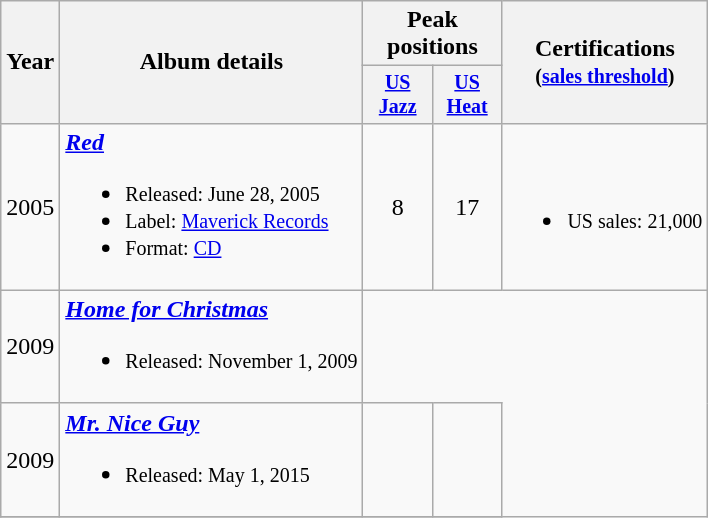<table class="wikitable" style="text-align:center;">
<tr>
<th rowspan="2">Year</th>
<th rowspan="2">Album details</th>
<th colspan="2">Peak positions</th>
<th rowspan="2">Certifications<br><small>(<a href='#'>sales threshold</a>)</small></th>
</tr>
<tr style="font-size:smaller;">
<th width="40"><a href='#'>US<br>Jazz</a></th>
<th width="40"><a href='#'>US<br>Heat</a></th>
</tr>
<tr>
<td>2005</td>
<td align="left"><strong><em><a href='#'>Red</a></em></strong><br><ul><li><small>Released: June 28, 2005</small></li><li><small>Label: <a href='#'>Maverick Records</a></small></li><li><small>Format: <a href='#'>CD</a></small></li></ul></td>
<td>8</td>
<td>17</td>
<td align="left"><br><ul><li><small>US sales: 21,000</small></li></ul></td>
</tr>
<tr>
<td>2009</td>
<td align="left"><strong><em><a href='#'>Home for Christmas</a></em></strong><br><ul><li><small>Released: November 1, 2009</small></li></ul></td>
</tr>
<tr>
<td>2009</td>
<td align="left"><strong><em><a href='#'>Mr. Nice Guy</a></em></strong><br><ul><li><small>Released: May 1, 2015</small></li></ul></td>
<td></td>
<td></td>
</tr>
<tr>
</tr>
</table>
